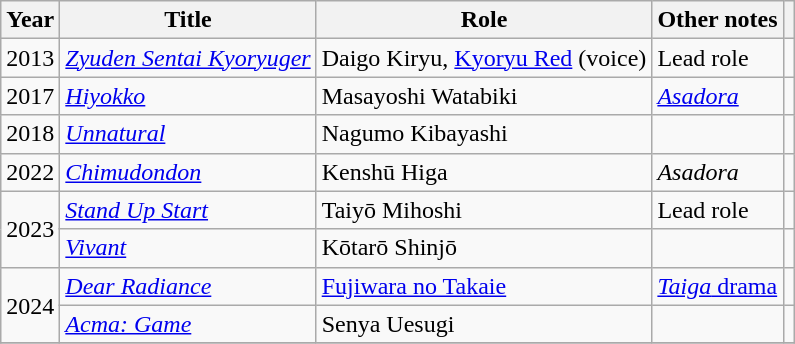<table class="wikitable">
<tr>
<th>Year</th>
<th>Title</th>
<th>Role</th>
<th>Other notes</th>
<th></th>
</tr>
<tr>
<td>2013</td>
<td><em><a href='#'>Zyuden Sentai Kyoryuger</a></em></td>
<td>Daigo Kiryu, <a href='#'>Kyoryu Red</a> (voice)</td>
<td>Lead role</td>
<td></td>
</tr>
<tr>
<td rowspan=1>2017</td>
<td><em><a href='#'>Hiyokko</a></em></td>
<td>Masayoshi Watabiki</td>
<td><em><a href='#'>Asadora</a></em></td>
<td></td>
</tr>
<tr>
<td>2018</td>
<td><em><a href='#'>Unnatural</a></em></td>
<td>Nagumo Kibayashi</td>
<td></td>
<td></td>
</tr>
<tr>
<td>2022</td>
<td><em><a href='#'>Chimudondon</a></em></td>
<td>Kenshū Higa</td>
<td><em>Asadora</em></td>
<td></td>
</tr>
<tr>
<td rowspan="2">2023</td>
<td><em><a href='#'>Stand Up Start</a></em></td>
<td>Taiyō Mihoshi</td>
<td>Lead role</td>
<td></td>
</tr>
<tr>
<td><em><a href='#'>Vivant</a></em></td>
<td>Kōtarō Shinjō</td>
<td></td>
<td></td>
</tr>
<tr>
<td rowspan=2>2024</td>
<td><em><a href='#'>Dear Radiance</a></em></td>
<td><a href='#'>Fujiwara no Takaie</a></td>
<td><a href='#'><em>Taiga</em> drama</a></td>
<td></td>
</tr>
<tr>
<td><em><a href='#'>Acma: Game</a></em></td>
<td>Senya Uesugi</td>
<td></td>
<td></td>
</tr>
<tr>
</tr>
</table>
